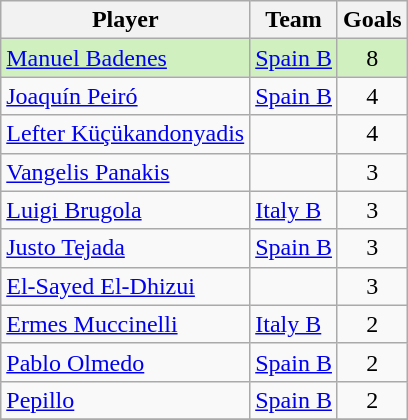<table class="wikitable">
<tr>
<th>Player</th>
<th>Team</th>
<th>Goals</th>
</tr>
<tr bgcolor="D0F0C0">
<td><a href='#'>Manuel Badenes</a></td>
<td> <a href='#'>Spain B</a></td>
<td align="center">8</td>
</tr>
<tr>
<td><a href='#'>Joaquín Peiró</a></td>
<td> <a href='#'>Spain B</a></td>
<td align="center">4</td>
</tr>
<tr>
<td><a href='#'>Lefter Küçükandonyadis</a></td>
<td></td>
<td align="center">4</td>
</tr>
<tr>
<td><a href='#'>Vangelis Panakis</a></td>
<td></td>
<td align="center">3</td>
</tr>
<tr>
<td><a href='#'>Luigi Brugola</a></td>
<td> <a href='#'>Italy B</a></td>
<td align="center">3</td>
</tr>
<tr>
<td><a href='#'>Justo Tejada</a></td>
<td> <a href='#'>Spain B</a></td>
<td align="center">3</td>
</tr>
<tr>
<td><a href='#'>El-Sayed El-Dhizui</a></td>
<td></td>
<td align="center">3</td>
</tr>
<tr>
<td><a href='#'>Ermes Muccinelli</a></td>
<td> <a href='#'>Italy B</a></td>
<td align="center">2</td>
</tr>
<tr>
<td><a href='#'>Pablo Olmedo</a></td>
<td> <a href='#'>Spain B</a></td>
<td align="center">2</td>
</tr>
<tr>
<td><a href='#'>Pepillo</a></td>
<td> <a href='#'>Spain B</a></td>
<td align="center">2</td>
</tr>
<tr>
</tr>
</table>
